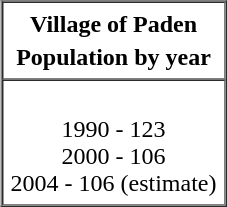<table border="1" cellspacing="0" cellpadding="5" style="float:right; margin-left:15px;">
<tr>
<td align=center><strong>Village of Paden<br>Population by year <sup></sup></strong></td>
</tr>
<tr>
<td align="center"><br>1990 - 123<br>
2000 - 106<br>
2004 - 106 (estimate)<br></td>
</tr>
</table>
